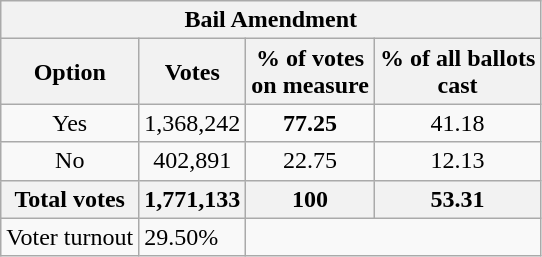<table class="wikitable">
<tr>
<th colspan=4 text align=center>Bail Amendment</th>
</tr>
<tr>
<th>Option</th>
<th>Votes</th>
<th>% of votes<br>on measure</th>
<th>% of all ballots<br>cast</th>
</tr>
<tr>
<td text align=center>Yes</td>
<td text align=center>1,368,242</td>
<td text align=center><strong>77.25</strong></td>
<td text align=center>41.18</td>
</tr>
<tr>
<td text align=center>No</td>
<td text align=center>402,891</td>
<td text align=center>22.75</td>
<td text align=center>12.13</td>
</tr>
<tr>
<th text align=center>Total votes</th>
<th text align=center><strong>1,771,133</strong></th>
<th text align=center><strong>100</strong></th>
<th text align=center><strong>53.31</strong></th>
</tr>
<tr>
<td>Voter turnout</td>
<td>29.50%</td>
</tr>
</table>
